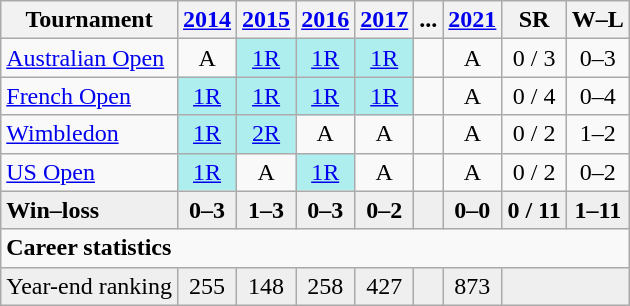<table class="wikitable" style=text-align:center;>
<tr>
<th>Tournament</th>
<th><a href='#'>2014</a></th>
<th><a href='#'>2015</a></th>
<th><a href='#'>2016</a></th>
<th><a href='#'>2017</a></th>
<th>...</th>
<th><a href='#'>2021</a></th>
<th>SR</th>
<th>W–L</th>
</tr>
<tr>
<td style="text-align:left"><a href='#'>Australian Open</a></td>
<td>A</td>
<td style="background:#afeeee;"><a href='#'>1R</a></td>
<td style="background:#afeeee;"><a href='#'>1R</a></td>
<td style="background:#afeeee;"><a href='#'>1R</a></td>
<td></td>
<td>A</td>
<td>0 / 3</td>
<td>0–3</td>
</tr>
<tr>
<td style="text-align:left"><a href='#'>French Open</a></td>
<td style="background:#afeeee;"><a href='#'>1R</a></td>
<td style="background:#afeeee;"><a href='#'>1R</a></td>
<td style="background:#afeeee;"><a href='#'>1R</a></td>
<td style="background:#afeeee;"><a href='#'>1R</a></td>
<td></td>
<td>A</td>
<td>0 / 4</td>
<td>0–4</td>
</tr>
<tr>
<td style="text-align:left"><a href='#'>Wimbledon</a></td>
<td style="background:#afeeee;"><a href='#'>1R</a></td>
<td style="background:#afeeee;"><a href='#'>2R</a></td>
<td>A</td>
<td>A</td>
<td></td>
<td>A</td>
<td>0 / 2</td>
<td>1–2</td>
</tr>
<tr>
<td style="text-align:left"><a href='#'>US Open</a></td>
<td style="background:#afeeee;"><a href='#'>1R</a></td>
<td>A</td>
<td style="background:#afeeee;"><a href='#'>1R</a></td>
<td>A</td>
<td></td>
<td>A</td>
<td>0 / 2</td>
<td>0–2</td>
</tr>
<tr style="background:#efefef; font-weight:bold;">
<td style="text-align:left">Win–loss</td>
<td>0–3</td>
<td>1–3</td>
<td>0–3</td>
<td>0–2</td>
<td></td>
<td>0–0</td>
<td>0 / 11</td>
<td>1–11</td>
</tr>
<tr>
<td colspan="11" align="left"><strong>Career statistics</strong></td>
</tr>
<tr style="background:#efefef;">
<td align="left">Year-end ranking</td>
<td>255</td>
<td>148</td>
<td>258</td>
<td>427</td>
<td></td>
<td>873</td>
<td colspan="3"></td>
</tr>
</table>
